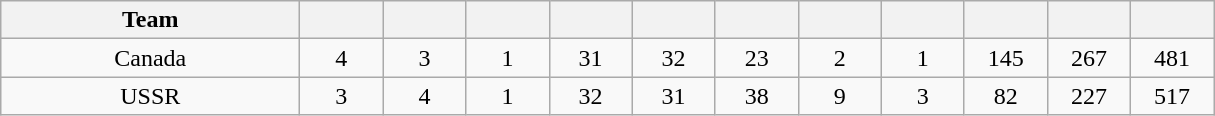<table class="wikitable">
<tr>
<th style="width:12em">Team</th>
<th style="width:3em"></th>
<th style="width:3em"></th>
<th style="width:3em"></th>
<th style="width:3em"></th>
<th style="width:3em"></th>
<th style="width:3em"></th>
<th style="width:3em"></th>
<th style="width:3em"></th>
<th style="width:3em"></th>
<th style="width:3em"></th>
<th style="width:3em"></th>
</tr>
<tr style="text-align:center;">
<td>Canada</td>
<td>4</td>
<td>3</td>
<td>1</td>
<td>31</td>
<td>32</td>
<td>23</td>
<td>2</td>
<td>1</td>
<td>145</td>
<td>267</td>
<td>481</td>
</tr>
<tr style="text-align:center;">
<td>USSR</td>
<td>3</td>
<td>4</td>
<td>1</td>
<td>32</td>
<td>31</td>
<td>38</td>
<td>9</td>
<td>3</td>
<td>82</td>
<td>227</td>
<td>517</td>
</tr>
</table>
